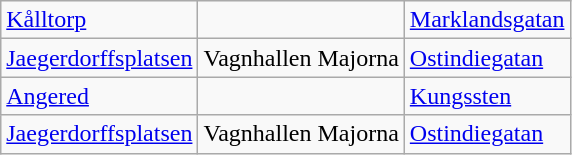<table class="wikitable">
<tr>
<td><a href='#'>Kålltorp</a></td>
<td></td>
<td><a href='#'>Marklandsgatan</a></td>
</tr>
<tr>
<td><a href='#'>Jaegerdorffsplatsen</a></td>
<td>Vagnhallen Majorna</td>
<td><a href='#'>Ostindiegatan</a></td>
</tr>
<tr>
<td><a href='#'>Angered</a></td>
<td></td>
<td><a href='#'>Kungssten</a></td>
</tr>
<tr>
<td><a href='#'>Jaegerdorffsplatsen</a></td>
<td>Vagnhallen Majorna</td>
<td><a href='#'>Ostindiegatan</a></td>
</tr>
</table>
